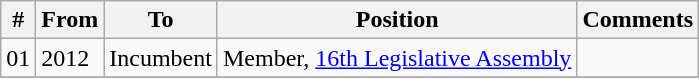<table class="wikitable sortable">
<tr>
<th>#</th>
<th>From</th>
<th>To</th>
<th>Position</th>
<th>Comments</th>
</tr>
<tr>
<td>01</td>
<td>2012</td>
<td>Incumbent</td>
<td>Member, <a href='#'>16th Legislative Assembly</a></td>
<td></td>
</tr>
<tr>
</tr>
</table>
